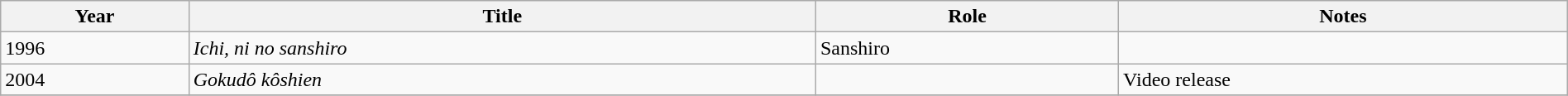<table class="wikitable" style="width:100%; text-align:;">
<tr>
<th>Year</th>
<th>Title</th>
<th>Role</th>
<th>Notes</th>
</tr>
<tr>
<td>1996</td>
<td><em>Ichi, ni no sanshiro</em></td>
<td>Sanshiro</td>
<td></td>
</tr>
<tr>
<td>2004</td>
<td><em>Gokudô kôshien</em></td>
<td></td>
<td>Video release</td>
</tr>
<tr>
</tr>
</table>
